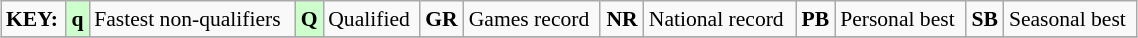<table class="wikitable" style="margin:0.5em auto; font-size:90%;position:relative;" width=60%>
<tr>
<td><strong>KEY:</strong></td>
<td bgcolor=ccffcc align=center><strong>q</strong></td>
<td>Fastest non-qualifiers</td>
<td bgcolor=ccffcc align=center><strong>Q</strong></td>
<td>Qualified</td>
<td align=center><strong>GR</strong></td>
<td>Games record</td>
<td align=center><strong>NR</strong></td>
<td>National record</td>
<td align=center><strong>PB</strong></td>
<td>Personal best</td>
<td align=center><strong>SB</strong></td>
<td>Seasonal best</td>
</tr>
<tr>
</tr>
</table>
